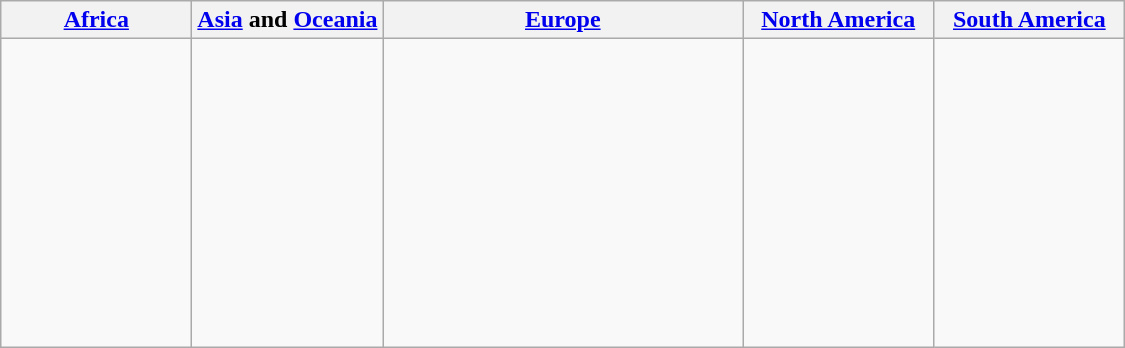<table class="wikitable">
<tr>
<th width=17%><a href='#'>Africa</a></th>
<th width=17%><a href='#'>Asia</a> and <a href='#'>Oceania</a></th>
<th width=32%><a href='#'>Europe</a></th>
<th width=17%><a href='#'>North America</a></th>
<th width=17%><a href='#'>South America</a></th>
</tr>
<tr>
<td><br><br>
</td>
<td><br><br>
<br>
<br>
<br>
</td>
<td><br>

<br>
<br>
<br>
<br>
<br>
<br>

<br>
<br>
<br>
<br>

</td>
<td><br><br>
<br>
<br>
<br>
<br>
</td>
<td><br><br>
<br>
<br>
</td>
</tr>
</table>
